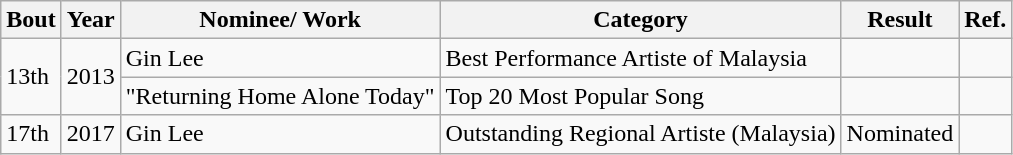<table class="wikitable">
<tr>
<th>Bout</th>
<th>Year</th>
<th>Nominee/ Work</th>
<th>Category</th>
<th>Result</th>
<th>Ref.</th>
</tr>
<tr>
<td rowspan="2">13th</td>
<td rowspan="2">2013</td>
<td>Gin Lee</td>
<td>Best Performance Artiste of Malaysia</td>
<td></td>
<td></td>
</tr>
<tr>
<td>"Returning Home Alone Today"</td>
<td Top 20 Most Popular Song>Top 20 Most Popular Song</td>
<td></td>
<td></td>
</tr>
<tr>
<td>17th</td>
<td>2017</td>
<td>Gin Lee</td>
<td>Outstanding Regional Artiste (Malaysia)</td>
<td>Nominated</td>
<td></td>
</tr>
</table>
